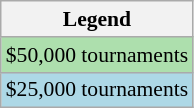<table class="wikitable" style="font-size:90%">
<tr>
<th>Legend</th>
</tr>
<tr bgcolor="#ADDFAD">
<td>$50,000 tournaments</td>
</tr>
<tr bgcolor="lightblue">
<td>$25,000 tournaments</td>
</tr>
</table>
